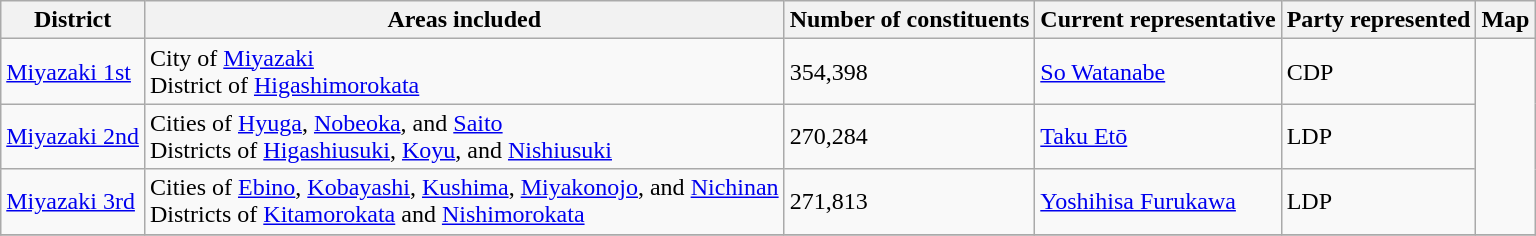<table class="wikitable">
<tr>
<th>District</th>
<th>Areas included</th>
<th>Number of constituents</th>
<th>Current representative</th>
<th>Party represented</th>
<th>Map</th>
</tr>
<tr>
<td><a href='#'>Miyazaki 1st</a></td>
<td>City of <a href='#'>Miyazaki</a><br>District of <a href='#'>Higashimorokata</a></td>
<td>354,398</td>
<td><a href='#'>So Watanabe</a></td>
<td>CDP</td>
<td rowspan="3"></td>
</tr>
<tr>
<td><a href='#'>Miyazaki 2nd</a></td>
<td>Cities of <a href='#'>Hyuga</a>, <a href='#'>Nobeoka</a>, and <a href='#'>Saito</a><br>Districts of <a href='#'>Higashiusuki</a>, <a href='#'>Koyu</a>, and <a href='#'>Nishiusuki</a></td>
<td>270,284</td>
<td><a href='#'>Taku Etō</a></td>
<td>LDP</td>
</tr>
<tr>
<td><a href='#'>Miyazaki 3rd</a></td>
<td>Cities of <a href='#'>Ebino</a>, <a href='#'>Kobayashi</a>, <a href='#'>Kushima</a>, <a href='#'>Miyakonojo</a>, and <a href='#'>Nichinan</a><br>Districts of <a href='#'>Kitamorokata</a> and <a href='#'>Nishimorokata</a></td>
<td>271,813</td>
<td><a href='#'>Yoshihisa Furukawa</a></td>
<td>LDP</td>
</tr>
<tr>
</tr>
</table>
